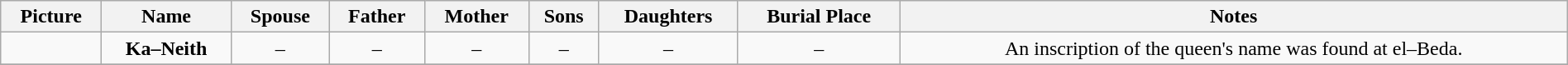<table width=100% class="wikitable" style="text-align:center;">
<tr>
<th>Picture</th>
<th>Name</th>
<th>Spouse</th>
<th>Father</th>
<th>Mother</th>
<th>Sons</th>
<th>Daughters</th>
<th>Burial Place</th>
<th>Notes</th>
</tr>
<tr>
<td></td>
<td><strong>Ka–Neith</strong></td>
<td>–</td>
<td>–</td>
<td>–</td>
<td>–</td>
<td>–</td>
<td>–</td>
<td>An inscription of the queen's name was found at el–Beda.</td>
</tr>
<tr>
</tr>
</table>
